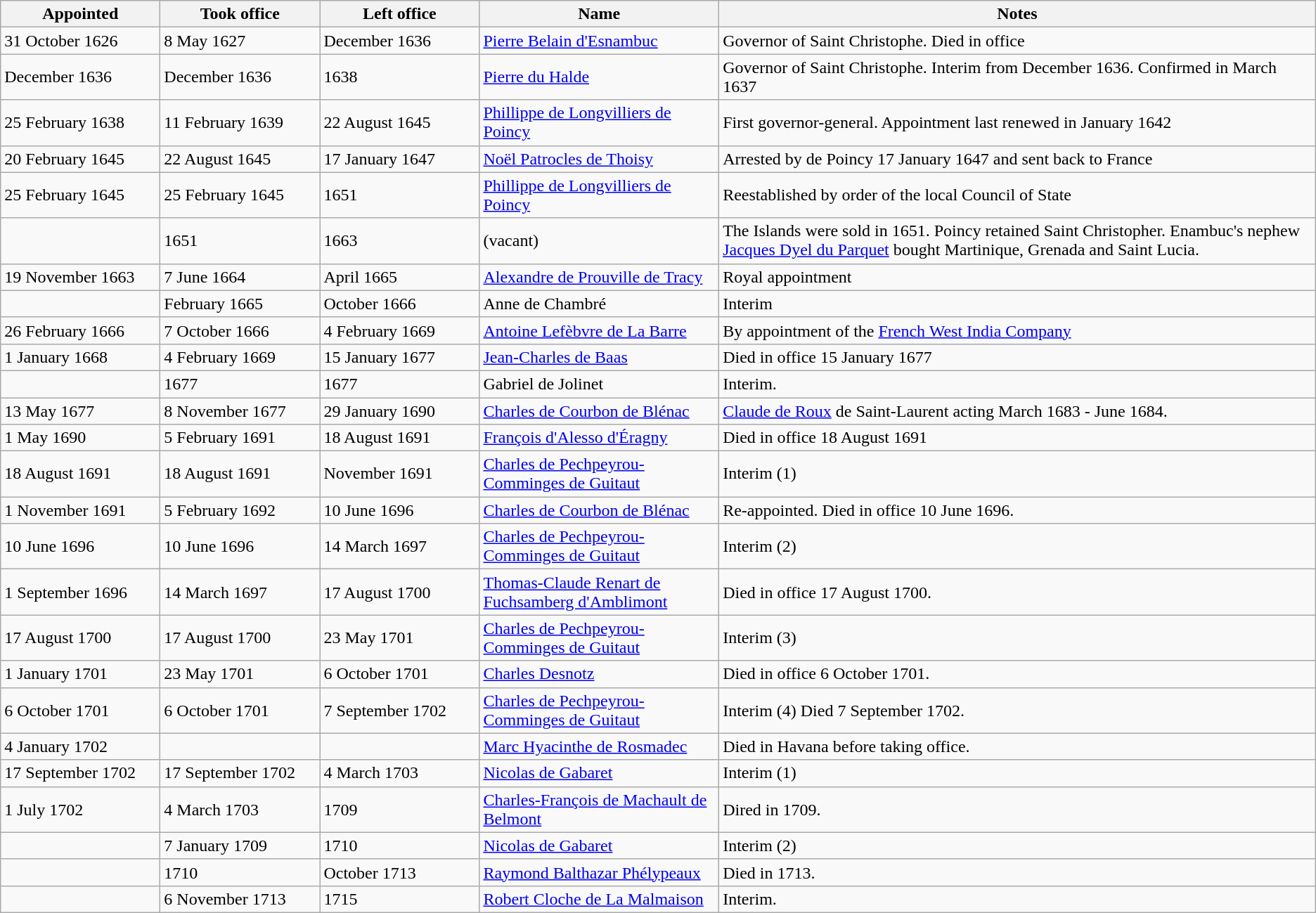<table class=wikitable>
<tr>
<th style="width:9em;">Appointed</th>
<th style="width:9em;">Took office</th>
<th style="width:9em;">Left office</th>
<th>Name</th>
<th>Notes</th>
</tr>
<tr>
<td>31 October 1626</td>
<td>8 May 1627</td>
<td>December 1636</td>
<td><a href='#'>Pierre Belain d'Esnambuc</a></td>
<td>Governor of Saint Christophe. Died in office</td>
</tr>
<tr>
<td>December 1636</td>
<td>December 1636</td>
<td>1638</td>
<td><a href='#'>Pierre du Halde</a></td>
<td>Governor of Saint Christophe. Interim from December 1636. Confirmed in March 1637</td>
</tr>
<tr .>
<td>25 February 1638</td>
<td>11 February 1639</td>
<td>22 August 1645</td>
<td><a href='#'>Phillippe de Longvilliers de Poincy</a></td>
<td>First governor-general. Appointment last renewed in January 1642</td>
</tr>
<tr>
<td>20 February 1645</td>
<td>22 August 1645</td>
<td>17 January 1647</td>
<td><a href='#'>Noël Patrocles de Thoisy</a></td>
<td>Arrested by  de Poincy 17 January 1647 and sent back to France</td>
</tr>
<tr>
<td>25 February 1645</td>
<td>25 February 1645</td>
<td>1651</td>
<td><a href='#'>Phillippe de Longvilliers de Poincy</a></td>
<td>Reestablished by order of the local Council of State</td>
</tr>
<tr>
<td></td>
<td>1651</td>
<td>1663</td>
<td>(vacant)</td>
<td>The Islands were sold in 1651. Poincy retained Saint Christopher. Enambuc's nephew <a href='#'>Jacques Dyel du Parquet</a> bought Martinique, Grenada and Saint Lucia.  </td>
</tr>
<tr>
<td>19 November 1663</td>
<td>7 June 1664</td>
<td>April 1665</td>
<td><a href='#'>Alexandre de Prouville de Tracy</a></td>
<td>Royal appointment</td>
</tr>
<tr>
<td></td>
<td>February 1665</td>
<td>October 1666</td>
<td>Anne de Chambré</td>
<td>Interim</td>
</tr>
<tr>
<td>26 February 1666</td>
<td>7 October 1666</td>
<td>4 February 1669</td>
<td><a href='#'>Antoine Lefèbvre de La Barre</a></td>
<td>By appointment of the <a href='#'>French West India Company</a></td>
</tr>
<tr>
<td>1 January 1668</td>
<td>4 February 1669</td>
<td>15 January 1677</td>
<td><a href='#'>Jean-Charles de Baas</a></td>
<td>Died in office 15 January 1677 </td>
</tr>
<tr>
<td></td>
<td>1677</td>
<td>1677</td>
<td>Gabriel de Jolinet</td>
<td>Interim.</td>
</tr>
<tr>
<td>13 May 1677</td>
<td>8 November 1677</td>
<td>29 January 1690</td>
<td><a href='#'>Charles de Courbon de Blénac</a></td>
<td>  <a href='#'>Claude de Roux</a> de Saint-Laurent acting March 1683 - June 1684.</td>
</tr>
<tr>
<td>1 May 1690</td>
<td>5 February 1691</td>
<td>18 August 1691</td>
<td><a href='#'>François d'Alesso d'Éragny</a></td>
<td>Died in office 18 August 1691</td>
</tr>
<tr>
<td>18 August 1691</td>
<td>18 August 1691</td>
<td>November 1691</td>
<td><a href='#'>Charles de Pechpeyrou-Comminges de Guitaut</a></td>
<td>Interim (1)</td>
</tr>
<tr>
<td>1 November 1691</td>
<td>5 February 1692</td>
<td>10 June 1696</td>
<td><a href='#'>Charles de Courbon de Blénac</a></td>
<td>Re-appointed. Died in office 10 June 1696.</td>
</tr>
<tr>
<td>10 June 1696</td>
<td>10 June 1696</td>
<td>14 March 1697</td>
<td><a href='#'>Charles de Pechpeyrou-Comminges de Guitaut</a></td>
<td>Interim (2)</td>
</tr>
<tr>
<td>1 September 1696</td>
<td>14 March 1697</td>
<td>17 August 1700</td>
<td><a href='#'>Thomas-Claude Renart de Fuchsamberg d'Amblimont</a></td>
<td>Died in office 17 August 1700.</td>
</tr>
<tr>
<td>17 August 1700</td>
<td>17 August 1700</td>
<td>23 May 1701</td>
<td><a href='#'>Charles de Pechpeyrou-Comminges de Guitaut</a></td>
<td>Interim (3)</td>
</tr>
<tr>
<td>1 January 1701</td>
<td>23 May 1701</td>
<td>6 October 1701</td>
<td><a href='#'>Charles Desnotz</a></td>
<td>Died in office 6 October 1701.</td>
</tr>
<tr>
<td>6 October 1701</td>
<td>6 October 1701</td>
<td>7 September 1702</td>
<td><a href='#'>Charles de Pechpeyrou-Comminges de Guitaut</a></td>
<td>Interim (4) Died 7 September 1702.</td>
</tr>
<tr>
<td>4 January 1702</td>
<td></td>
<td></td>
<td><a href='#'>Marc Hyacinthe de Rosmadec</a></td>
<td>Died in Havana before taking office.</td>
</tr>
<tr>
<td>17 September 1702</td>
<td>17 September 1702</td>
<td>4 March 1703</td>
<td><a href='#'>Nicolas de Gabaret</a></td>
<td>Interim (1)</td>
</tr>
<tr>
<td>1 July 1702</td>
<td>4 March 1703</td>
<td>1709</td>
<td><a href='#'>Charles-François de Machault de Belmont</a></td>
<td> Dired in 1709.</td>
</tr>
<tr>
<td></td>
<td>7 January 1709</td>
<td>1710</td>
<td><a href='#'>Nicolas de Gabaret</a></td>
<td>Interim (2)</td>
</tr>
<tr>
<td></td>
<td>1710</td>
<td>October 1713</td>
<td><a href='#'>Raymond Balthazar Phélypeaux</a></td>
<td>Died in 1713.</td>
</tr>
<tr>
<td></td>
<td>6 November 1713</td>
<td>1715</td>
<td><a href='#'>Robert Cloche de La Malmaison</a></td>
<td>Interim.</td>
</tr>
</table>
